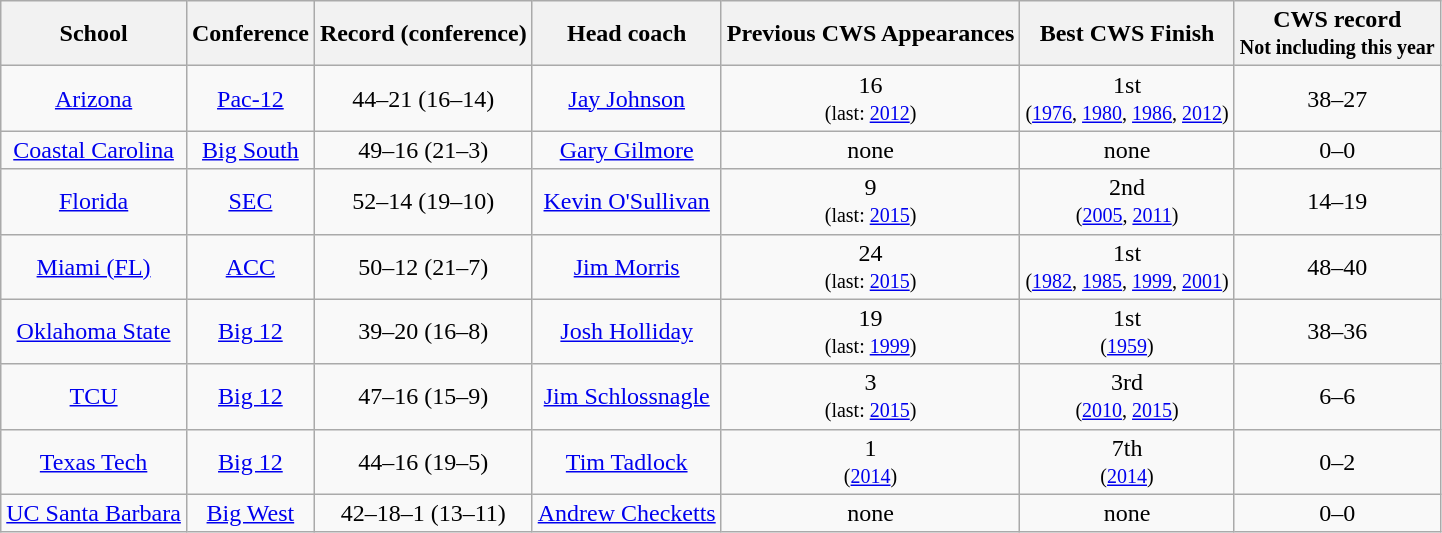<table class="wikitable" style=text-align:center>
<tr>
<th>School</th>
<th>Conference</th>
<th>Record (conference)</th>
<th>Head coach</th>
<th>Previous CWS Appearances</th>
<th>Best CWS Finish</th>
<th>CWS record<br><small>Not including this year</small></th>
</tr>
<tr>
<td><a href='#'>Arizona</a></td>
<td><a href='#'>Pac-12</a></td>
<td>44–21 (16–14)</td>
<td><a href='#'>Jay Johnson</a></td>
<td>16<br><small>(last: <a href='#'>2012</a>)</small></td>
<td>1st<br><small>(<a href='#'>1976</a>, <a href='#'>1980</a>, <a href='#'>1986</a>, <a href='#'>2012</a>)</small></td>
<td>38–27</td>
</tr>
<tr>
<td><a href='#'>Coastal Carolina</a></td>
<td><a href='#'>Big South</a></td>
<td>49–16 (21–3)</td>
<td><a href='#'>Gary Gilmore</a></td>
<td>none</td>
<td>none</td>
<td>0–0</td>
</tr>
<tr>
<td><a href='#'>Florida</a></td>
<td><a href='#'>SEC</a></td>
<td>52–14 (19–10)</td>
<td><a href='#'>Kevin O'Sullivan</a></td>
<td>9<br><small>(last: <a href='#'>2015</a>)</small></td>
<td>2nd<br><small>(<a href='#'>2005</a>, <a href='#'>2011</a>)</small></td>
<td>14–19</td>
</tr>
<tr>
<td><a href='#'>Miami (FL)</a></td>
<td><a href='#'>ACC</a></td>
<td>50–12 (21–7)</td>
<td><a href='#'>Jim Morris</a></td>
<td>24<br><small>(last: <a href='#'>2015</a>)</small></td>
<td>1st<br><small>(<a href='#'>1982</a>, <a href='#'>1985</a>, <a href='#'>1999</a>, <a href='#'>2001</a>)</small></td>
<td>48–40</td>
</tr>
<tr>
<td><a href='#'>Oklahoma State</a></td>
<td><a href='#'>Big 12</a></td>
<td>39–20 (16–8)</td>
<td><a href='#'>Josh Holliday</a></td>
<td>19<br><small>(last: <a href='#'>1999</a>)</small></td>
<td>1st<br><small>(<a href='#'>1959</a>)</small></td>
<td>38–36</td>
</tr>
<tr>
<td><a href='#'>TCU</a></td>
<td><a href='#'>Big 12</a></td>
<td>47–16 (15–9)</td>
<td><a href='#'>Jim Schlossnagle</a></td>
<td>3<br><small>(last: <a href='#'>2015</a>)</small></td>
<td>3rd<br><small>(<a href='#'>2010</a>, <a href='#'>2015</a>)</small></td>
<td>6–6</td>
</tr>
<tr>
<td><a href='#'>Texas Tech</a></td>
<td><a href='#'>Big 12</a></td>
<td>44–16 (19–5)</td>
<td><a href='#'>Tim Tadlock</a></td>
<td>1<br><small>(<a href='#'>2014</a>)</small></td>
<td>7th<br><small>(<a href='#'>2014</a>)</small></td>
<td>0–2</td>
</tr>
<tr>
<td><a href='#'>UC Santa Barbara</a></td>
<td><a href='#'>Big West</a></td>
<td>42–18–1 (13–11)</td>
<td><a href='#'>Andrew Checketts</a></td>
<td>none</td>
<td>none</td>
<td>0–0</td>
</tr>
</table>
